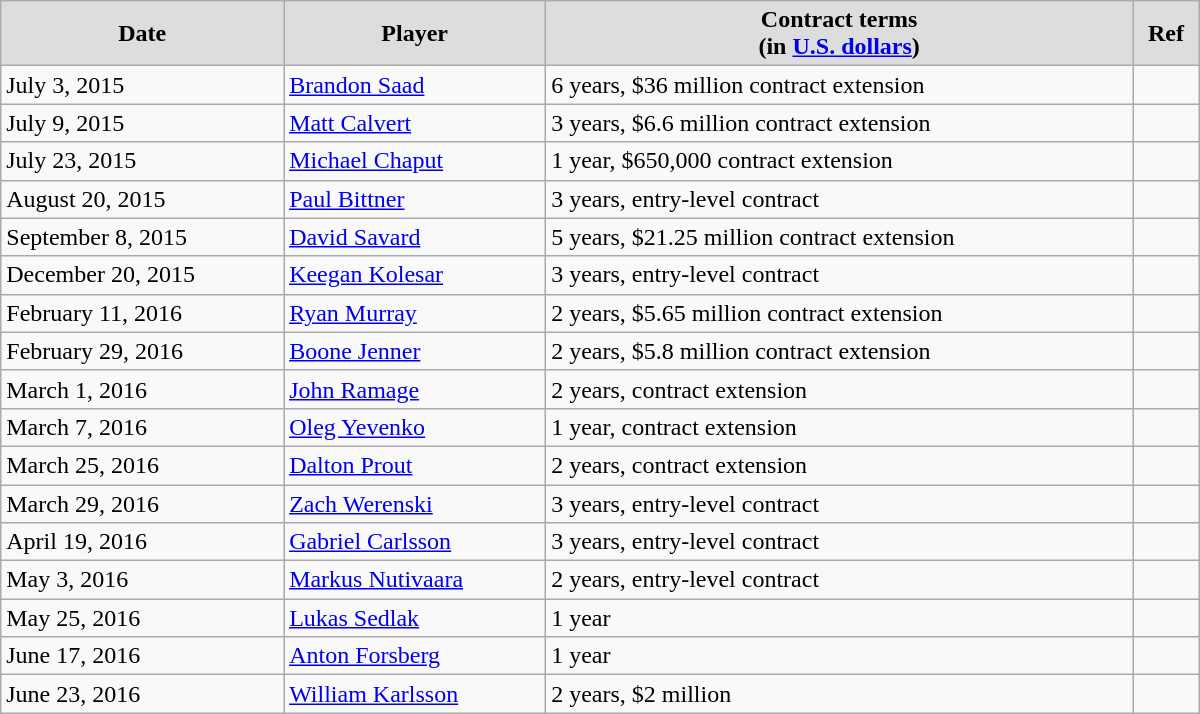<table class="wikitable" style="width:50em; padding:3px;;">
<tr style="text-align:center; background:#ddd;">
<td><strong>Date</strong></td>
<td><strong>Player</strong></td>
<td><strong>Contract terms</strong><br><strong>(in <a href='#'>U.S. dollars</a>)</strong></td>
<td><strong>Ref</strong></td>
</tr>
<tr>
<td>July 3, 2015</td>
<td><a href='#'>Brandon Saad</a></td>
<td>6 years, $36 million contract extension</td>
<td></td>
</tr>
<tr>
<td>July 9, 2015</td>
<td><a href='#'>Matt Calvert</a></td>
<td>3 years, $6.6 million contract extension</td>
<td></td>
</tr>
<tr>
<td>July 23, 2015</td>
<td><a href='#'>Michael Chaput</a></td>
<td>1 year, $650,000 contract extension</td>
<td></td>
</tr>
<tr>
<td>August 20, 2015</td>
<td><a href='#'>Paul Bittner</a></td>
<td>3 years, entry-level contract</td>
<td></td>
</tr>
<tr>
<td>September 8, 2015</td>
<td><a href='#'>David Savard</a></td>
<td>5 years, $21.25 million contract extension</td>
<td></td>
</tr>
<tr>
<td>December 20, 2015</td>
<td><a href='#'>Keegan Kolesar</a></td>
<td>3 years, entry-level contract</td>
<td></td>
</tr>
<tr>
<td>February 11, 2016</td>
<td><a href='#'>Ryan Murray</a></td>
<td>2 years, $5.65 million contract extension</td>
<td></td>
</tr>
<tr>
<td>February 29, 2016</td>
<td><a href='#'>Boone Jenner</a></td>
<td>2 years, $5.8 million contract extension</td>
<td></td>
</tr>
<tr>
<td>March 1, 2016</td>
<td><a href='#'>John Ramage</a></td>
<td>2 years, contract extension</td>
<td></td>
</tr>
<tr>
<td>March 7, 2016</td>
<td><a href='#'>Oleg Yevenko</a></td>
<td>1 year, contract extension</td>
<td></td>
</tr>
<tr>
<td>March 25, 2016</td>
<td><a href='#'>Dalton Prout</a></td>
<td>2 years, contract extension</td>
<td></td>
</tr>
<tr>
<td>March 29, 2016</td>
<td><a href='#'>Zach Werenski</a></td>
<td>3 years, entry-level contract</td>
<td></td>
</tr>
<tr>
<td>April 19, 2016</td>
<td><a href='#'>Gabriel Carlsson</a></td>
<td>3 years, entry-level contract</td>
<td></td>
</tr>
<tr>
<td>May 3, 2016</td>
<td><a href='#'>Markus Nutivaara</a></td>
<td>2 years, entry-level contract</td>
<td></td>
</tr>
<tr>
<td>May 25, 2016</td>
<td><a href='#'>Lukas Sedlak</a></td>
<td>1 year</td>
<td></td>
</tr>
<tr>
<td>June 17, 2016</td>
<td><a href='#'>Anton Forsberg</a></td>
<td>1 year</td>
<td></td>
</tr>
<tr>
<td>June 23, 2016</td>
<td><a href='#'>William Karlsson</a></td>
<td>2 years, $2 million</td>
<td></td>
</tr>
</table>
